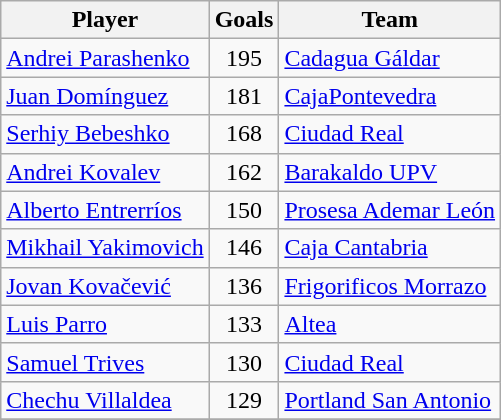<table class="wikitable">
<tr>
<th>Player</th>
<th>Goals</th>
<th>Team</th>
</tr>
<tr>
<td> <a href='#'>Andrei Parashenko</a></td>
<td style="text-align:center;">195</td>
<td><a href='#'>Cadagua Gáldar</a></td>
</tr>
<tr>
<td> <a href='#'>Juan Domínguez</a></td>
<td style="text-align:center;">181</td>
<td><a href='#'>CajaPontevedra</a></td>
</tr>
<tr>
<td> <a href='#'>Serhiy Bebeshko</a></td>
<td style="text-align:center;">168</td>
<td><a href='#'>Ciudad Real</a></td>
</tr>
<tr>
<td> <a href='#'>Andrei Kovalev</a></td>
<td style="text-align:center;">162</td>
<td><a href='#'>Barakaldo UPV</a></td>
</tr>
<tr>
<td> <a href='#'>Alberto Entrerríos</a></td>
<td style="text-align:center;">150</td>
<td><a href='#'>Prosesa Ademar León</a></td>
</tr>
<tr>
<td> <a href='#'>Mikhail Yakimovich</a></td>
<td style="text-align:center;">146</td>
<td><a href='#'>Caja Cantabria</a></td>
</tr>
<tr>
<td> <a href='#'>Jovan Kovačević</a></td>
<td style="text-align:center;">136</td>
<td><a href='#'>Frigorificos Morrazo</a></td>
</tr>
<tr>
<td> <a href='#'>Luis Parro</a></td>
<td style="text-align:center;">133</td>
<td><a href='#'>Altea</a></td>
</tr>
<tr>
<td> <a href='#'>Samuel Trives</a></td>
<td style="text-align:center;">130</td>
<td><a href='#'>Ciudad Real</a></td>
</tr>
<tr>
<td> <a href='#'>Chechu Villaldea</a></td>
<td style="text-align:center;">129</td>
<td><a href='#'>Portland San Antonio</a></td>
</tr>
<tr>
</tr>
</table>
